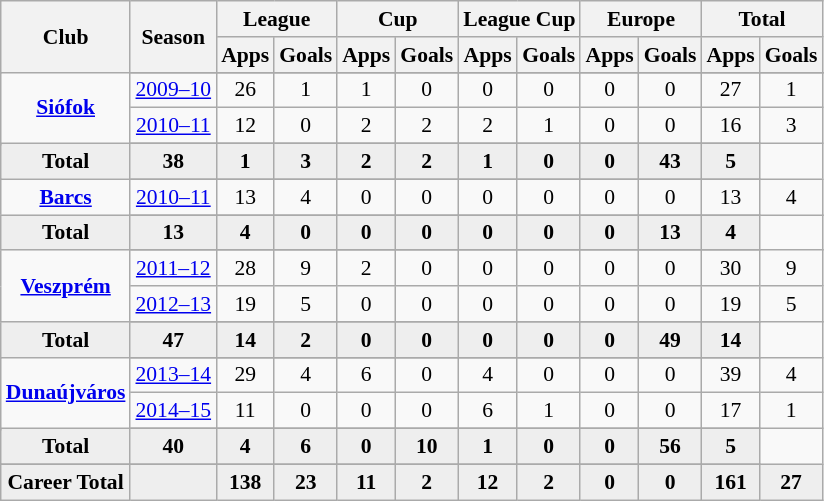<table class="wikitable" style="font-size:90%; text-align: center;">
<tr>
<th rowspan="2">Club</th>
<th rowspan="2">Season</th>
<th colspan="2">League</th>
<th colspan="2">Cup</th>
<th colspan="2">League Cup</th>
<th colspan="2">Europe</th>
<th colspan="2">Total</th>
</tr>
<tr>
<th>Apps</th>
<th>Goals</th>
<th>Apps</th>
<th>Goals</th>
<th>Apps</th>
<th>Goals</th>
<th>Apps</th>
<th>Goals</th>
<th>Apps</th>
<th>Goals</th>
</tr>
<tr ||-||-||-|->
<td rowspan="4" valign="center"><strong><a href='#'>Siófok</a></strong></td>
</tr>
<tr>
<td><a href='#'>2009–10</a></td>
<td>26</td>
<td>1</td>
<td>1</td>
<td>0</td>
<td>0</td>
<td>0</td>
<td>0</td>
<td>0</td>
<td>27</td>
<td>1</td>
</tr>
<tr>
<td><a href='#'>2010–11</a></td>
<td>12</td>
<td>0</td>
<td>2</td>
<td>2</td>
<td>2</td>
<td>1</td>
<td>0</td>
<td>0</td>
<td>16</td>
<td>3</td>
</tr>
<tr>
</tr>
<tr style="font-weight:bold; background-color:#eeeeee;">
<td>Total</td>
<td>38</td>
<td>1</td>
<td>3</td>
<td>2</td>
<td>2</td>
<td>1</td>
<td>0</td>
<td>0</td>
<td>43</td>
<td>5</td>
</tr>
<tr>
<td rowspan="3" valign="center"><strong><a href='#'>Barcs</a></strong></td>
</tr>
<tr>
<td><a href='#'>2010–11</a></td>
<td>13</td>
<td>4</td>
<td>0</td>
<td>0</td>
<td>0</td>
<td>0</td>
<td>0</td>
<td>0</td>
<td>13</td>
<td>4</td>
</tr>
<tr>
</tr>
<tr style="font-weight:bold; background-color:#eeeeee;">
<td>Total</td>
<td>13</td>
<td>4</td>
<td>0</td>
<td>0</td>
<td>0</td>
<td>0</td>
<td>0</td>
<td>0</td>
<td>13</td>
<td>4</td>
</tr>
<tr>
<td rowspan="4" valign="center"><strong><a href='#'>Veszprém</a></strong></td>
</tr>
<tr>
<td><a href='#'>2011–12</a></td>
<td>28</td>
<td>9</td>
<td>2</td>
<td>0</td>
<td>0</td>
<td>0</td>
<td>0</td>
<td>0</td>
<td>30</td>
<td>9</td>
</tr>
<tr>
<td><a href='#'>2012–13</a></td>
<td>19</td>
<td>5</td>
<td>0</td>
<td>0</td>
<td>0</td>
<td>0</td>
<td>0</td>
<td>0</td>
<td>19</td>
<td>5</td>
</tr>
<tr>
</tr>
<tr style="font-weight:bold; background-color:#eeeeee;">
<td>Total</td>
<td>47</td>
<td>14</td>
<td>2</td>
<td>0</td>
<td>0</td>
<td>0</td>
<td>0</td>
<td>0</td>
<td>49</td>
<td>14</td>
</tr>
<tr>
<td rowspan="4" valign="center"><strong><a href='#'>Dunaújváros</a></strong></td>
</tr>
<tr>
<td><a href='#'>2013–14</a></td>
<td>29</td>
<td>4</td>
<td>6</td>
<td>0</td>
<td>4</td>
<td>0</td>
<td>0</td>
<td>0</td>
<td>39</td>
<td>4</td>
</tr>
<tr>
<td><a href='#'>2014–15</a></td>
<td>11</td>
<td>0</td>
<td>0</td>
<td>0</td>
<td>6</td>
<td>1</td>
<td>0</td>
<td>0</td>
<td>17</td>
<td>1</td>
</tr>
<tr>
</tr>
<tr style="font-weight:bold; background-color:#eeeeee;">
<td>Total</td>
<td>40</td>
<td>4</td>
<td>6</td>
<td>0</td>
<td>10</td>
<td>1</td>
<td>0</td>
<td>0</td>
<td>56</td>
<td>5</td>
</tr>
<tr>
</tr>
<tr style="font-weight:bold; background-color:#eeeeee;">
<td rowspan="2" valign="top"><strong>Career Total</strong></td>
<td></td>
<td><strong>138</strong></td>
<td><strong>23</strong></td>
<td><strong>11</strong></td>
<td><strong>2</strong></td>
<td><strong>12</strong></td>
<td><strong>2</strong></td>
<td><strong>0</strong></td>
<td><strong>0</strong></td>
<td><strong>161</strong></td>
<td><strong>27</strong></td>
</tr>
</table>
